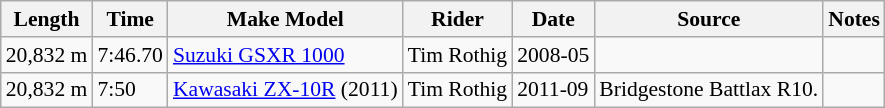<table class="wikitable sortable" style="font-size: 90%;">
<tr>
<th>Length</th>
<th>Time</th>
<th>Make Model</th>
<th>Rider</th>
<th>Date</th>
<th>Source</th>
<th>Notes</th>
</tr>
<tr>
<td>20,832 m</td>
<td>7:46.70</td>
<td><a href='#'>Suzuki GSXR 1000</a></td>
<td>Tim Rothig</td>
<td>2008-05</td>
<td></td>
<td></td>
</tr>
<tr>
<td>20,832 m</td>
<td>7:50</td>
<td><a href='#'>Kawasaki ZX-10R</a> (2011)</td>
<td>Tim Rothig</td>
<td>2011-09</td>
<td>Bridgestone Battlax R10.</td>
<td></td>
</tr>
</table>
